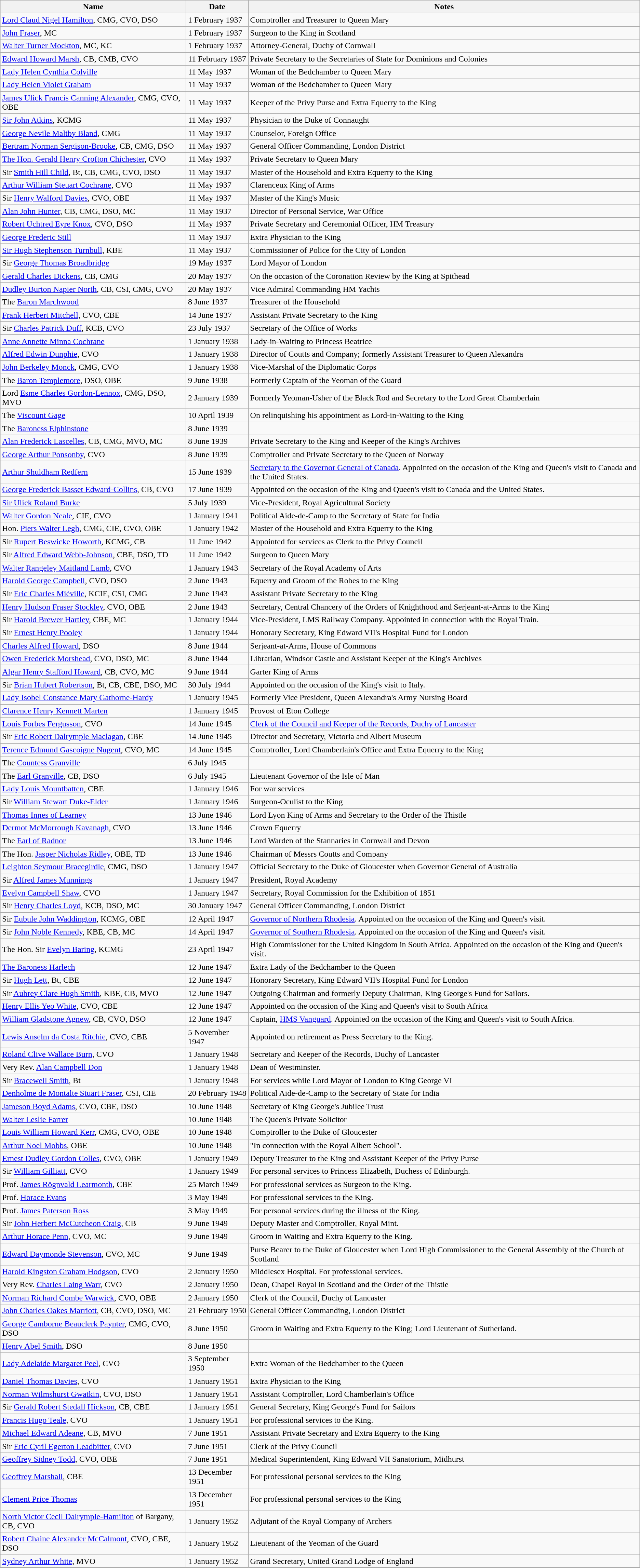<table class="wikitable">
<tr>
<th>Name</th>
<th>Date</th>
<th>Notes</th>
</tr>
<tr>
<td><a href='#'>Lord Claud Nigel Hamilton</a>, CMG, CVO, DSO</td>
<td>1 February 1937</td>
<td>Comptroller and Treasurer to Queen Mary</td>
</tr>
<tr>
<td><a href='#'>John Fraser</a>, MC</td>
<td>1 February 1937</td>
<td>Surgeon to the King in Scotland</td>
</tr>
<tr>
<td><a href='#'>Walter Turner Mockton</a>, MC, KC</td>
<td>1 February 1937</td>
<td>Attorney-General, Duchy of Cornwall</td>
</tr>
<tr>
<td><a href='#'>Edward Howard Marsh</a>, CB, CMB, CVO</td>
<td>11 February 1937</td>
<td>Private Secretary to the Secretaries of State for Dominions and Colonies</td>
</tr>
<tr>
<td><a href='#'>Lady Helen Cynthia Colville</a></td>
<td>11 May 1937</td>
<td>Woman of the Bedchamber to Queen Mary</td>
</tr>
<tr>
<td><a href='#'>Lady Helen Violet Graham</a></td>
<td>11 May 1937</td>
<td>Woman of the Bedchamber to Queen Mary</td>
</tr>
<tr>
<td><a href='#'>James Ulick Francis Canning Alexander</a>, CMG, CVO, OBE</td>
<td>11 May 1937</td>
<td>Keeper of the Privy Purse and Extra Equerry to the King</td>
</tr>
<tr>
<td><a href='#'>Sir John Atkins</a>, KCMG</td>
<td>11 May 1937</td>
<td>Physician to the Duke of Connaught</td>
</tr>
<tr>
<td><a href='#'>George Nevile Maltby Bland</a>, CMG</td>
<td>11 May 1937</td>
<td>Counselor, Foreign Office</td>
</tr>
<tr>
<td><a href='#'>Bertram Norman Sergison-Brooke</a>, CB, CMG, DSO</td>
<td>11 May 1937</td>
<td>General Officer Commanding, London District</td>
</tr>
<tr>
<td><a href='#'>The Hon. Gerald Henry Crofton Chichester</a>, CVO</td>
<td>11 May 1937</td>
<td>Private Secretary to Queen Mary</td>
</tr>
<tr>
<td>Sir <a href='#'>Smith Hill Child</a>, Bt, CB, CMG, CVO, DSO</td>
<td>11 May 1937</td>
<td>Master of the Household and Extra Equerry to the King</td>
</tr>
<tr>
<td><a href='#'>Arthur William Steuart Cochrane</a>, CVO</td>
<td>11 May 1937</td>
<td>Clarenceux King of Arms</td>
</tr>
<tr>
<td>Sir <a href='#'>Henry Walford Davies</a>, CVO, OBE</td>
<td>11 May 1937</td>
<td>Master of the King's Music</td>
</tr>
<tr>
<td><a href='#'>Alan John Hunter</a>, CB, CMG, DSO, MC</td>
<td>11 May 1937</td>
<td>Director of Personal Service, War Office</td>
</tr>
<tr>
<td><a href='#'>Robert Uchtred Eyre Knox</a>, CVO, DSO</td>
<td>11 May 1937</td>
<td>Private Secretary and Ceremonial Officer, HM Treasury</td>
</tr>
<tr>
<td><a href='#'>George Frederic Still</a></td>
<td>11 May 1937</td>
<td>Extra Physician to the King</td>
</tr>
<tr>
<td><a href='#'>Sir Hugh Stephenson Turnbull</a>, KBE</td>
<td>11 May 1937</td>
<td>Commissioner of Police for the City of London</td>
</tr>
<tr>
<td>Sir <a href='#'>George Thomas Broadbridge</a></td>
<td>19 May 1937</td>
<td>Lord Mayor of London</td>
</tr>
<tr>
<td><a href='#'>Gerald Charles Dickens</a>, CB, CMG</td>
<td>20 May 1937</td>
<td>On the occasion of the Coronation Review by the King at Spithead</td>
</tr>
<tr>
<td><a href='#'>Dudley Burton Napier North</a>, CB, CSI, CMG, CVO</td>
<td>20 May 1937</td>
<td>Vice Admiral Commanding HM Yachts</td>
</tr>
<tr>
<td>The <a href='#'>Baron Marchwood</a></td>
<td>8 June 1937</td>
<td>Treasurer of the Household</td>
</tr>
<tr>
<td><a href='#'>Frank Herbert Mitchell</a>, CVO, CBE</td>
<td>14 June 1937</td>
<td>Assistant Private Secretary to the King</td>
</tr>
<tr>
<td>Sir <a href='#'>Charles Patrick Duff</a>, KCB, CVO</td>
<td>23 July 1937</td>
<td>Secretary of the Office of Works</td>
</tr>
<tr>
<td><a href='#'>Anne Annette Minna Cochrane</a></td>
<td>1 January 1938</td>
<td>Lady-in-Waiting to Princess Beatrice</td>
</tr>
<tr>
<td><a href='#'>Alfred Edwin Dunphie</a>, CVO</td>
<td>1 January 1938</td>
<td>Director of Coutts and Company; formerly Assistant Treasurer to Queen Alexandra</td>
</tr>
<tr>
<td><a href='#'>John Berkeley Monck</a>, CMG, CVO</td>
<td>1 January 1938</td>
<td>Vice-Marshal of the Diplomatic Corps</td>
</tr>
<tr>
<td>The <a href='#'>Baron Templemore</a>, DSO, OBE</td>
<td>9 June 1938</td>
<td>Formerly Captain of the Yeoman of the Guard</td>
</tr>
<tr>
<td>Lord <a href='#'>Esme Charles Gordon-Lennox</a>, CMG, DSO, MVO</td>
<td>2 January 1939</td>
<td>Formerly Yeoman-Usher of the Black Rod and Secretary to the Lord Great Chamberlain</td>
</tr>
<tr>
<td>The <a href='#'>Viscount Gage</a></td>
<td>10 April 1939</td>
<td>On relinquishing his appointment as Lord-in-Waiting to the King</td>
</tr>
<tr>
<td>The <a href='#'>Baroness Elphinstone</a></td>
<td>8 June 1939</td>
<td></td>
</tr>
<tr>
<td><a href='#'>Alan Frederick Lascelles</a>, CB, CMG, MVO, MC</td>
<td>8 June 1939</td>
<td>Private Secretary to the King and Keeper of the King's Archives</td>
</tr>
<tr>
<td><a href='#'>George Arthur Ponsonby</a>, CVO</td>
<td>8 June 1939</td>
<td>Comptroller and Private Secretary to the Queen of Norway</td>
</tr>
<tr>
<td><a href='#'>Arthur Shuldham Redfern</a></td>
<td>15 June 1939</td>
<td><a href='#'>Secretary to the Governor General of Canada</a>. Appointed on the occasion of the King and Queen's visit to Canada and the United States.</td>
</tr>
<tr>
<td><a href='#'>George Frederick Basset Edward-Collins</a>, CB, CVO</td>
<td>17 June 1939</td>
<td>Appointed on the occasion of the King and Queen's visit to Canada and the United States.</td>
</tr>
<tr>
<td><a href='#'>Sir Ulick Roland Burke</a></td>
<td>5 July 1939</td>
<td>Vice-President, Royal Agricultural Society</td>
</tr>
<tr>
<td><a href='#'>Walter Gordon Neale</a>, CIE, CVO</td>
<td>1 January 1941</td>
<td>Political Aide-de-Camp to the Secretary of State for India</td>
</tr>
<tr>
<td>Hon. <a href='#'>Piers Walter Legh</a>, CMG, CIE, CVO, OBE</td>
<td>1 January 1942</td>
<td>Master of the Household and Extra Equerry to the King</td>
</tr>
<tr>
<td>Sir <a href='#'>Rupert Beswicke Howorth</a>, KCMG, CB</td>
<td>11 June 1942</td>
<td>Appointed for services as Clerk to the Privy Council</td>
</tr>
<tr>
<td>Sir <a href='#'>Alfred Edward Webb-Johnson</a>, CBE, DSO, TD</td>
<td>11 June 1942</td>
<td>Surgeon to Queen Mary</td>
</tr>
<tr>
<td><a href='#'>Walter Rangeley Maitland Lamb</a>, CVO</td>
<td>1 January 1943</td>
<td>Secretary of the Royal Academy of Arts</td>
</tr>
<tr>
<td><a href='#'>Harold George Campbell</a>, CVO, DSO</td>
<td>2 June 1943</td>
<td>Equerry and Groom of the Robes to the King</td>
</tr>
<tr>
<td>Sir <a href='#'>Eric Charles Miéville</a>, KCIE, CSI, CMG</td>
<td>2 June 1943</td>
<td>Assistant Private Secretary to the King</td>
</tr>
<tr>
<td><a href='#'>Henry Hudson Fraser Stockley</a>, CVO, OBE</td>
<td>2 June 1943</td>
<td>Secretary, Central Chancery of the Orders of Knighthood and Serjeant-at-Arms to the King</td>
</tr>
<tr>
<td>Sir <a href='#'>Harold Brewer Hartley</a>, CBE, MC</td>
<td>1 January 1944</td>
<td>Vice-President, LMS Railway Company. Appointed in connection with the Royal Train.</td>
</tr>
<tr>
<td>Sir <a href='#'>Ernest Henry Pooley</a></td>
<td>1 January 1944</td>
<td>Honorary Secretary, King Edward VII's Hospital Fund for London</td>
</tr>
<tr>
<td><a href='#'>Charles Alfred Howard</a>, DSO</td>
<td>8 June 1944</td>
<td>Serjeant-at-Arms, House of Commons</td>
</tr>
<tr>
<td><a href='#'>Owen Frederick Morshead</a>, CVO, DSO, MC</td>
<td>8 June 1944</td>
<td>Librarian, Windsor Castle and Assistant Keeper of the King's Archives</td>
</tr>
<tr>
<td><a href='#'>Algar Henry Stafford Howard</a>, CB, CVO, MC</td>
<td>9 June 1944</td>
<td>Garter King of Arms</td>
</tr>
<tr>
<td>Sir <a href='#'>Brian Hubert Robertson</a>, Bt, CB, CBE, DSO, MC</td>
<td>30 July 1944</td>
<td>Appointed on the occasion of the King's visit to Italy.</td>
</tr>
<tr>
<td><a href='#'>Lady Isobel Constance Mary Gathorne-Hardy</a></td>
<td>1 January 1945</td>
<td>Formerly Vice President, Queen Alexandra's Army Nursing Board</td>
</tr>
<tr>
<td><a href='#'>Clarence Henry Kennett Marten</a></td>
<td>1 January 1945</td>
<td>Provost of Eton College</td>
</tr>
<tr>
<td><a href='#'>Louis Forbes Fergusson</a>, CVO</td>
<td>14 June 1945</td>
<td><a href='#'>Clerk of the Council and Keeper of the Records, Duchy of Lancaster</a></td>
</tr>
<tr>
<td>Sir <a href='#'>Eric Robert Dalrymple Maclagan</a>, CBE</td>
<td>14 June 1945</td>
<td>Director and Secretary, Victoria and Albert Museum</td>
</tr>
<tr>
<td><a href='#'>Terence Edmund Gascoigne Nugent</a>, CVO, MC</td>
<td>14 June 1945</td>
<td>Comptroller, Lord Chamberlain's Office and Extra Equerry to the King</td>
</tr>
<tr>
<td>The <a href='#'>Countess Granville</a></td>
<td>6 July 1945</td>
<td></td>
</tr>
<tr>
<td>The <a href='#'>Earl Granville</a>, CB, DSO</td>
<td>6 July 1945</td>
<td>Lieutenant Governor of the Isle of Man</td>
</tr>
<tr>
<td><a href='#'>Lady Louis Mountbatten</a>, CBE</td>
<td>1 January 1946</td>
<td>For war services</td>
</tr>
<tr>
<td>Sir <a href='#'>William Stewart Duke-Elder</a></td>
<td>1 January 1946</td>
<td>Surgeon-Oculist to the King</td>
</tr>
<tr>
<td><a href='#'>Thomas Innes of Learney</a></td>
<td>13 June 1946</td>
<td>Lord Lyon King of Arms and Secretary to the Order of the Thistle</td>
</tr>
<tr>
<td><a href='#'>Dermot McMorrough Kavanagh</a>, CVO</td>
<td>13 June 1946</td>
<td>Crown Equerry</td>
</tr>
<tr>
<td>The <a href='#'>Earl of Radnor</a></td>
<td>13 June 1946</td>
<td>Lord Warden of the Stannaries in Cornwall and Devon</td>
</tr>
<tr>
<td>The Hon. <a href='#'>Jasper Nicholas Ridley</a>, OBE, TD</td>
<td>13 June 1946</td>
<td>Chairman of Messrs Coutts and Company</td>
</tr>
<tr>
<td><a href='#'>Leighton Seymour Bracegirdle</a>, CMG, DSO</td>
<td>1 January 1947</td>
<td>Official Secretary to the Duke of Gloucester when Governor General of Australia</td>
</tr>
<tr>
<td>Sir <a href='#'>Alfred James Munnings</a></td>
<td>1 January 1947</td>
<td>President, Royal Academy</td>
</tr>
<tr>
<td><a href='#'>Evelyn Campbell Shaw</a>, CVO</td>
<td>1 January 1947</td>
<td>Secretary, Royal Commission for the Exhibition of 1851</td>
</tr>
<tr>
<td>Sir <a href='#'>Henry Charles Loyd</a>, KCB, DSO, MC</td>
<td>30 January 1947</td>
<td>General Officer Commanding, London District</td>
</tr>
<tr>
<td>Sir <a href='#'>Eubule John Waddington</a>, KCMG, OBE</td>
<td>12 April 1947</td>
<td><a href='#'>Governor of Northern Rhodesia</a>. Appointed on the occasion of the King and Queen's visit.</td>
</tr>
<tr>
<td>Sir <a href='#'>John Noble Kennedy</a>, KBE, CB, MC</td>
<td>14 April 1947</td>
<td><a href='#'>Governor of Southern Rhodesia</a>. Appointed on the occasion of the King and Queen's visit.</td>
</tr>
<tr>
<td>The Hon. Sir <a href='#'>Evelyn Baring</a>, KCMG</td>
<td>23 April 1947</td>
<td>High Commissioner for the United Kingdom in South Africa. Appointed on the occasion of the King and Queen's visit.</td>
</tr>
<tr>
<td><a href='#'>The Baroness Harlech</a></td>
<td>12 June 1947</td>
<td>Extra Lady of the Bedchamber to the Queen</td>
</tr>
<tr>
<td>Sir <a href='#'>Hugh Lett</a>, Bt, CBE</td>
<td>12 June 1947</td>
<td>Honorary Secretary, King Edward VII's Hospital Fund for London</td>
</tr>
<tr>
<td>Sir <a href='#'>Aubrey Clare Hugh Smith</a>, KBE, CB, MVO</td>
<td>12 June 1947</td>
<td>Outgoing Chairman and formerly Deputy Chairman, King George's Fund for Sailors.</td>
</tr>
<tr>
<td><a href='#'>Henry Ellis Yeo White</a>, CVO, CBE</td>
<td>12 June 1947</td>
<td>Appointed on the occasion of the King and Queen's visit to South Africa</td>
</tr>
<tr>
<td><a href='#'>William Gladstone Agnew</a>, CB, CVO, DSO</td>
<td>12 June 1947</td>
<td>Captain, <a href='#'>HMS Vanguard</a>. Appointed on the occasion of the King and Queen's visit to South Africa.</td>
</tr>
<tr>
<td><a href='#'>Lewis Anselm da Costa Ritchie</a>, CVO, CBE</td>
<td>5 November 1947</td>
<td>Appointed on retirement as Press Secretary to the King.</td>
</tr>
<tr>
<td><a href='#'>Roland Clive Wallace Burn</a>, CVO</td>
<td>1 January 1948</td>
<td>Secretary and Keeper of the Records, Duchy of Lancaster</td>
</tr>
<tr>
<td>Very Rev. <a href='#'>Alan Campbell Don</a></td>
<td>1 January 1948</td>
<td>Dean of Westminster.</td>
</tr>
<tr>
<td>Sir <a href='#'>Bracewell Smith</a>, Bt</td>
<td>1 January 1948</td>
<td>For services while Lord Mayor of London to King George VI</td>
</tr>
<tr>
<td><a href='#'>Denholme de Montalte Stuart Fraser</a>, CSI, CIE</td>
<td>20 February 1948</td>
<td>Political Aide-de-Camp to the Secretary of State for India</td>
</tr>
<tr>
<td><a href='#'>Jameson Boyd Adams</a>, CVO, CBE, DSO</td>
<td>10 June 1948</td>
<td>Secretary of King George's Jubilee Trust</td>
</tr>
<tr>
<td><a href='#'>Walter Leslie Farrer</a></td>
<td>10 June 1948</td>
<td>The Queen's Private Solicitor</td>
</tr>
<tr>
<td><a href='#'>Louis William Howard Kerr</a>, CMG, CVO, OBE</td>
<td>10 June 1948</td>
<td>Comptroller to the Duke of Gloucester</td>
</tr>
<tr>
<td><a href='#'>Arthur Noel Mobbs</a>, OBE</td>
<td>10 June 1948</td>
<td>"In connection with the Royal Albert School".</td>
</tr>
<tr>
<td><a href='#'>Ernest Dudley Gordon Colles</a>, CVO, OBE</td>
<td>1 January 1949</td>
<td>Deputy Treasurer to the King and Assistant Keeper of the Privy Purse</td>
</tr>
<tr>
<td>Sir <a href='#'>William Gilliatt</a>, CVO</td>
<td>1 January 1949</td>
<td>For personal services to Princess Elizabeth, Duchess of Edinburgh.</td>
</tr>
<tr>
<td>Prof. <a href='#'>James Rögnvald Learmonth</a>, CBE</td>
<td>25 March 1949</td>
<td>For professional services as Surgeon to the King.</td>
</tr>
<tr>
<td>Prof. <a href='#'>Horace Evans</a></td>
<td>3 May 1949</td>
<td>For professional services to the King.</td>
</tr>
<tr>
<td>Prof. <a href='#'>James Paterson Ross</a></td>
<td>3 May 1949</td>
<td>For personal services during the illness of the King.</td>
</tr>
<tr>
<td>Sir <a href='#'>John Herbert McCutcheon Craig</a>, CB</td>
<td>9 June 1949</td>
<td>Deputy Master and Comptroller, Royal Mint.</td>
</tr>
<tr>
<td><a href='#'>Arthur Horace Penn</a>, CVO, MC</td>
<td>9 June 1949</td>
<td>Groom in Waiting and Extra Equerry to the King.</td>
</tr>
<tr>
<td><a href='#'>Edward Daymonde Stevenson</a>, CVO, MC</td>
<td>9 June 1949</td>
<td>Purse Bearer to the Duke of Gloucester when Lord High Commissioner to the General Assembly of the Church of Scotland</td>
</tr>
<tr>
<td><a href='#'>Harold Kingston Graham Hodgson</a>, CVO</td>
<td>2 January 1950</td>
<td>Middlesex Hospital. For professional services.</td>
</tr>
<tr>
<td>Very Rev. <a href='#'>Charles Laing Warr</a>, CVO</td>
<td>2 January 1950</td>
<td>Dean, Chapel Royal in Scotland and the Order of the Thistle</td>
</tr>
<tr>
<td><a href='#'>Norman Richard Combe Warwick</a>, CVO, OBE</td>
<td>2 January 1950</td>
<td>Clerk of the Council, Duchy of Lancaster</td>
</tr>
<tr>
<td><a href='#'>John Charles Oakes Marriott</a>, CB, CVO, DSO, MC</td>
<td>21 February 1950</td>
<td>General Officer Commanding, London District</td>
</tr>
<tr>
<td><a href='#'>George Camborne Beauclerk Paynter</a>, CMG, CVO, DSO</td>
<td>8 June 1950</td>
<td>Groom in Waiting and Extra Equerry to the King; Lord Lieutenant of Sutherland.</td>
</tr>
<tr>
<td><a href='#'>Henry Abel Smith</a>, DSO</td>
<td>8 June 1950</td>
<td></td>
</tr>
<tr>
<td><a href='#'>Lady Adelaide Margaret Peel</a>, CVO</td>
<td>3 September 1950</td>
<td>Extra Woman of the Bedchamber to the Queen</td>
</tr>
<tr>
<td><a href='#'>Daniel Thomas Davies</a>, CVO</td>
<td>1 January 1951</td>
<td>Extra Physician to the King</td>
</tr>
<tr>
<td><a href='#'>Norman Wilmshurst Gwatkin</a>, CVO, DSO</td>
<td>1 January 1951</td>
<td>Assistant Comptroller, Lord Chamberlain's Office</td>
</tr>
<tr>
<td>Sir <a href='#'>Gerald Robert Stedall Hickson</a>, CB, CBE</td>
<td>1 January 1951</td>
<td>General Secretary, King George's Fund for Sailors</td>
</tr>
<tr>
<td><a href='#'>Francis Hugo Teale</a>, CVO</td>
<td>1 January 1951</td>
<td>For professional services to the King.</td>
</tr>
<tr>
<td><a href='#'>Michael Edward Adeane</a>, CB, MVO</td>
<td>7 June 1951</td>
<td>Assistant Private Secretary and Extra Equerry to the King</td>
</tr>
<tr>
<td>Sir <a href='#'>Eric Cyril Egerton Leadbitter</a>, CVO</td>
<td>7 June 1951</td>
<td>Clerk of the Privy Council</td>
</tr>
<tr>
<td><a href='#'>Geoffrey Sidney Todd</a>, CVO, OBE</td>
<td>7 June 1951</td>
<td>Medical Superintendent, King Edward VII Sanatorium, Midhurst</td>
</tr>
<tr>
<td><a href='#'>Geoffrey Marshall</a>, CBE</td>
<td>13 December 1951</td>
<td>For professional personal services to the King</td>
</tr>
<tr>
<td><a href='#'>Clement Price Thomas</a></td>
<td>13 December 1951</td>
<td>For professional personal services to the King</td>
</tr>
<tr>
<td><a href='#'>North Victor Cecil Dalrymple-Hamilton</a> of Bargany, CB, CVO</td>
<td>1 January 1952</td>
<td>Adjutant of the Royal Company of Archers</td>
</tr>
<tr>
<td><a href='#'>Robert Chaine Alexander McCalmont</a>, CVO, CBE, DSO</td>
<td>1 January 1952</td>
<td>Lieutenant of the Yeoman of the Guard</td>
</tr>
<tr>
<td><a href='#'>Sydney Arthur White</a>, MVO</td>
<td>1 January 1952</td>
<td>Grand Secretary, United Grand Lodge of England</td>
</tr>
</table>
